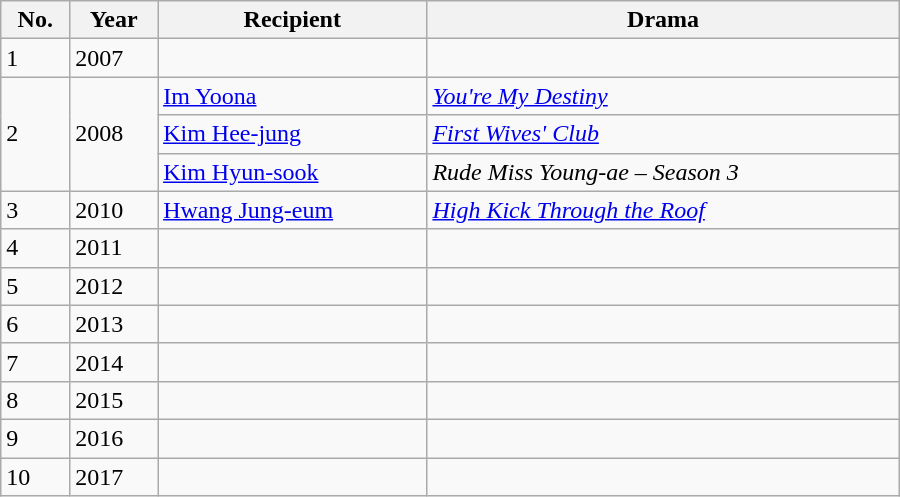<table class="wikitable" style="width:600px">
<tr>
<th>No.</th>
<th>Year</th>
<th>Recipient</th>
<th>Drama</th>
</tr>
<tr>
<td>1</td>
<td>2007</td>
<td></td>
<td></td>
</tr>
<tr>
<td rowspan=3>2</td>
<td rowspan=3>2008</td>
<td><a href='#'>Im Yoona</a></td>
<td><em><a href='#'>You're My Destiny</a></em></td>
</tr>
<tr>
<td><a href='#'>Kim Hee-jung</a></td>
<td><em><a href='#'>First Wives' Club</a></em></td>
</tr>
<tr>
<td><a href='#'>Kim Hyun-sook</a></td>
<td><em>Rude Miss Young-ae – Season 3</em></td>
</tr>
<tr>
<td>3</td>
<td>2010</td>
<td><a href='#'>Hwang Jung-eum</a></td>
<td><em><a href='#'>High Kick Through the Roof</a></em></td>
</tr>
<tr>
<td>4</td>
<td>2011</td>
<td></td>
<td></td>
</tr>
<tr>
<td>5</td>
<td>2012</td>
<td></td>
<td></td>
</tr>
<tr>
<td>6</td>
<td>2013</td>
<td></td>
<td></td>
</tr>
<tr>
<td>7</td>
<td>2014</td>
<td></td>
<td></td>
</tr>
<tr>
<td>8</td>
<td>2015</td>
<td></td>
<td></td>
</tr>
<tr>
<td>9</td>
<td>2016</td>
<td></td>
<td></td>
</tr>
<tr>
<td>10</td>
<td>2017</td>
<td></td>
<td></td>
</tr>
</table>
